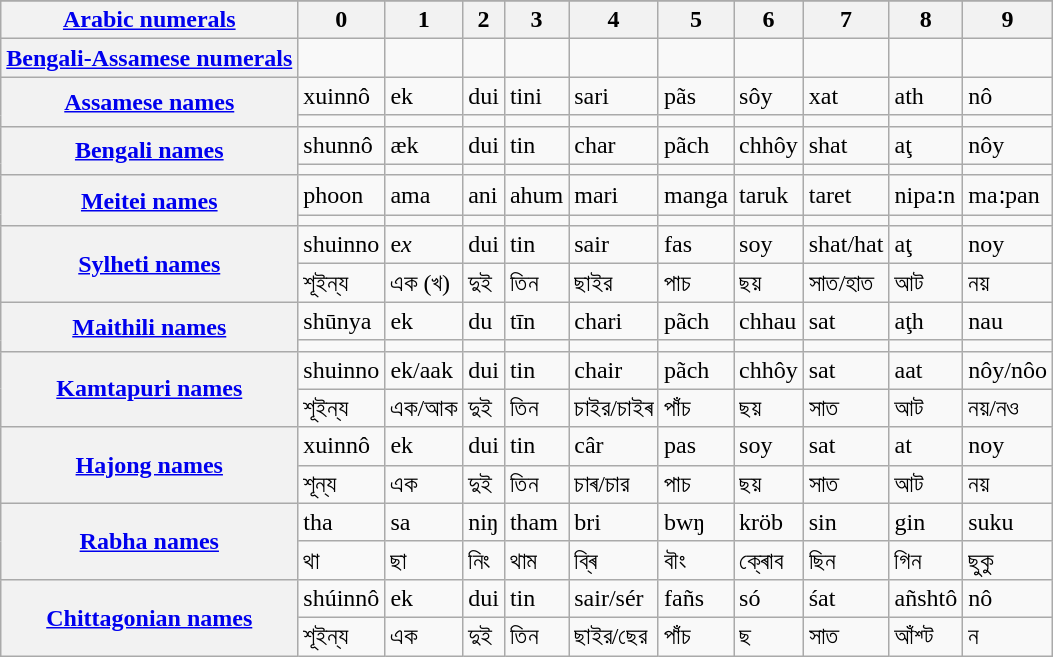<table class="wikitable">
<tr>
</tr>
<tr>
<th><a href='#'>Arabic numerals</a></th>
<th>0</th>
<th>1</th>
<th>2</th>
<th>3</th>
<th>4</th>
<th>5</th>
<th>6</th>
<th>7</th>
<th>8</th>
<th>9</th>
</tr>
<tr>
<th><a href='#'>Bengali-Assamese numerals</a></th>
<td></td>
<td></td>
<td></td>
<td></td>
<td></td>
<td></td>
<td></td>
<td></td>
<td></td>
<td></td>
</tr>
<tr>
<th rowspan="2"><a href='#'>Assamese names</a></th>
<td>xuinnô</td>
<td>ek</td>
<td>dui</td>
<td>tini</td>
<td>sari</td>
<td>pãs</td>
<td>sôy</td>
<td>xat</td>
<td>ath</td>
<td>nô</td>
</tr>
<tr>
<td></td>
<td></td>
<td></td>
<td></td>
<td></td>
<td></td>
<td></td>
<td></td>
<td></td>
<td></td>
</tr>
<tr>
<th rowspan="2"><a href='#'>Bengali names</a></th>
<td>shunnô</td>
<td>æk</td>
<td>dui</td>
<td>tin</td>
<td>char</td>
<td>pãch</td>
<td>chhôy</td>
<td>shat</td>
<td>aţ</td>
<td>nôy</td>
</tr>
<tr>
<td></td>
<td></td>
<td></td>
<td></td>
<td></td>
<td></td>
<td></td>
<td></td>
<td></td>
<td></td>
</tr>
<tr>
<th rowspan="2"><a href='#'>Meitei names</a></th>
<td>phoon</td>
<td>ama</td>
<td>ani</td>
<td>ahum</td>
<td>mari</td>
<td>manga</td>
<td>taruk</td>
<td>taret</td>
<td>nipa꞉n</td>
<td>ma꞉pan</td>
</tr>
<tr>
<td></td>
<td></td>
<td></td>
<td></td>
<td></td>
<td></td>
<td></td>
<td></td>
<td></td>
<td></td>
</tr>
<tr>
<th rowspan="2"><a href='#'>Sylheti names</a></th>
<td>shuinno</td>
<td>e<em>x</em></td>
<td>dui</td>
<td>tin</td>
<td>sair</td>
<td>fas</td>
<td>soy</td>
<td>shat/hat</td>
<td>aţ</td>
<td>noy</td>
</tr>
<tr>
<td>শূইন্য</td>
<td>এক (খ)</td>
<td>দুই</td>
<td>তিন</td>
<td>ছাইর</td>
<td>পাচ</td>
<td>ছয়</td>
<td>সাত/হাত</td>
<td>আট</td>
<td>নয়</td>
</tr>
<tr>
<th rowspan="2"><a href='#'>Maithili names</a></th>
<td>shūnya</td>
<td>ek</td>
<td>du</td>
<td>tīn</td>
<td>chari</td>
<td>pãch</td>
<td>chhau</td>
<td>sat</td>
<td>aţh</td>
<td>nau</td>
</tr>
<tr>
<td></td>
<td></td>
<td></td>
<td></td>
<td></td>
<td></td>
<td></td>
<td></td>
<td></td>
<td></td>
</tr>
<tr>
<th rowspan="2"><a href='#'>Kamtapuri names</a></th>
<td>shuinno</td>
<td>ek/aak</td>
<td>dui</td>
<td>tin</td>
<td>chair</td>
<td>pãch</td>
<td>chhôy</td>
<td>sat</td>
<td>aat</td>
<td>nôy/nôo</td>
</tr>
<tr>
<td>শূইন্য</td>
<td>এক/আক</td>
<td>দুই</td>
<td>তিন</td>
<td>চাইর/চাইৰ</td>
<td>পাঁচ</td>
<td>ছয়</td>
<td>সাত</td>
<td>আট</td>
<td>নয়/নও</td>
</tr>
<tr>
<th rowspan="2"><a href='#'>Hajong names</a></th>
<td>xuinnô</td>
<td>ek</td>
<td>dui</td>
<td>tin</td>
<td>câr</td>
<td>pas</td>
<td>soy</td>
<td>sat</td>
<td>at</td>
<td>noy</td>
</tr>
<tr>
<td>শূন্য</td>
<td>এক</td>
<td>দুই</td>
<td>তিন</td>
<td>চাৰ/চার</td>
<td>পাচ</td>
<td>ছয়</td>
<td>সাত</td>
<td>আট</td>
<td>নয়</td>
</tr>
<tr>
<th rowspan="2"><a href='#'>Rabha names</a></th>
<td>tha</td>
<td>sa</td>
<td>niŋ</td>
<td>tham</td>
<td>bri</td>
<td>bwŋ</td>
<td>kröb</td>
<td>sin</td>
<td>gin</td>
<td>suku</td>
</tr>
<tr>
<td>থা</td>
<td>ছা</td>
<td>নিং</td>
<td>থাম</td>
<td>ব্ৰি</td>
<td>বৗং</td>
<td>ক্ৰোব</td>
<td>ছিন</td>
<td>গিন</td>
<td>ছুকু</td>
</tr>
<tr>
<th rowspan="2"><a href='#'>Chittagonian names</a></th>
<td>shúinnô</td>
<td>ek</td>
<td>dui</td>
<td>tin</td>
<td>sair/sér</td>
<td>fañs</td>
<td>só</td>
<td>śat</td>
<td>añshtô</td>
<td>nô</td>
</tr>
<tr>
<td>শূইন্য</td>
<td>এক</td>
<td>দুই</td>
<td>তিন</td>
<td>ছাইর/ছের</td>
<td>পাঁচ</td>
<td>ছ</td>
<td>সাত</td>
<td>আঁশ্ট</td>
<td>ন</td>
</tr>
</table>
